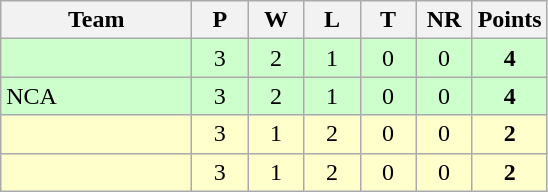<table class="wikitable" style="text-align:center;">
<tr>
<th width=120>Team</th>
<th width=30 abbr="Played">P</th>
<th width=30 abbr="Won">W</th>
<th width=30 abbr="Lost">L</th>
<th width=30 abbr="Tied">T</th>
<th width=30 abbr="No result">NR</th>
<th width=30 abbr="Points">Points</th>
</tr>
<tr bgcolor=ccffcc>
<td align="left"></td>
<td>3</td>
<td>2</td>
<td>1</td>
<td>0</td>
<td>0</td>
<td><strong>4</strong></td>
</tr>
<tr bgcolor=ccffcc>
<td align="left"> NCA</td>
<td>3</td>
<td>2</td>
<td>1</td>
<td>0</td>
<td>0</td>
<td><strong>4</strong></td>
</tr>
<tr bgcolor=ffffcc>
<td align="left"></td>
<td>3</td>
<td>1</td>
<td>2</td>
<td>0</td>
<td>0</td>
<td><strong>2</strong></td>
</tr>
<tr bgcolor=ffffcc>
<td align="left"></td>
<td>3</td>
<td>1</td>
<td>2</td>
<td>0</td>
<td>0</td>
<td><strong>2</strong></td>
</tr>
</table>
